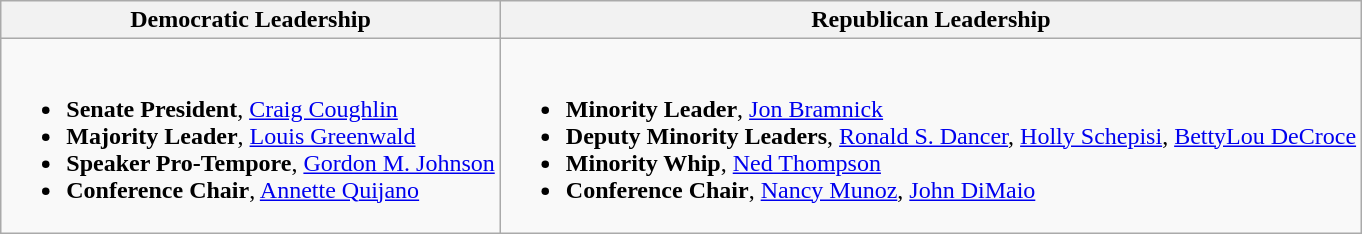<table class=wikitable>
<tr>
<th>Democratic Leadership</th>
<th>Republican Leadership</th>
</tr>
<tr>
<td valign=top ><br><ul><li><strong>Senate President</strong>, <a href='#'>Craig Coughlin</a></li><li><strong>Majority Leader</strong>, <a href='#'>Louis Greenwald</a></li><li><strong>Speaker Pro-Tempore</strong>, <a href='#'>Gordon M. Johnson</a></li><li><strong>Conference Chair</strong>, <a href='#'>Annette Quijano</a></li></ul></td>
<td valign=top ><br><ul><li><strong>Minority Leader</strong>, <a href='#'>Jon Bramnick</a></li><li><strong>Deputy Minority Leaders</strong>, <a href='#'>Ronald S. Dancer</a>, <a href='#'>Holly Schepisi</a>, <a href='#'>BettyLou DeCroce</a></li><li><strong>Minority Whip</strong>, <a href='#'>Ned Thompson</a></li><li><strong>Conference Chair</strong>, <a href='#'>Nancy Munoz</a>, <a href='#'>John DiMaio</a></li></ul></td>
</tr>
</table>
